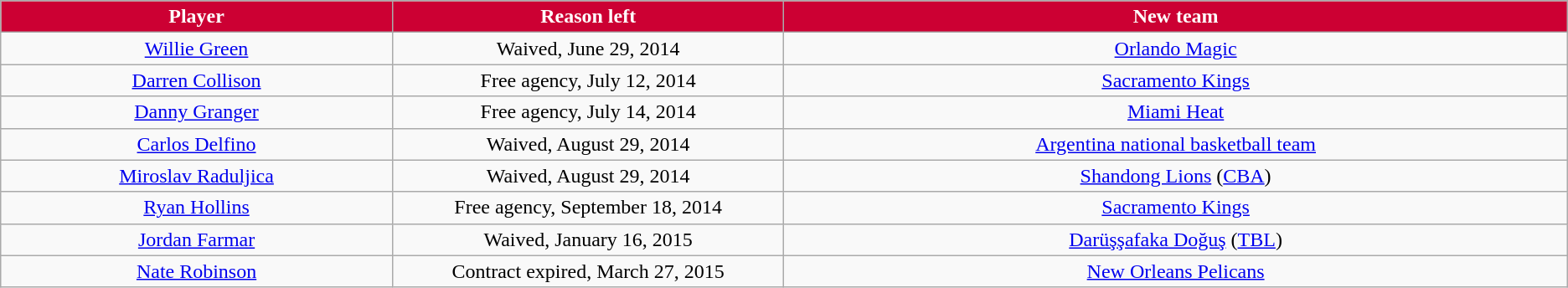<table class="wikitable sortable sortable">
<tr>
<th style="background:#CC0033; color:white" width="10%">Player</th>
<th style="background:#CC0033; color:white" width="10%">Reason left</th>
<th style="background:#CC0033; color:white" width="20%">New team</th>
</tr>
<tr style="text-align: center">
<td><a href='#'>Willie Green</a></td>
<td>Waived, June 29, 2014</td>
<td><a href='#'>Orlando Magic</a></td>
</tr>
<tr style="text-align: center">
<td><a href='#'>Darren Collison</a></td>
<td>Free agency, July 12, 2014</td>
<td><a href='#'>Sacramento Kings</a></td>
</tr>
<tr style="text-align: center">
<td><a href='#'>Danny Granger</a></td>
<td>Free agency, July 14, 2014</td>
<td><a href='#'>Miami Heat</a></td>
</tr>
<tr style="text-align: center">
<td><a href='#'>Carlos Delfino</a></td>
<td>Waived, August 29, 2014</td>
<td><a href='#'>Argentina national basketball team</a></td>
</tr>
<tr style="text-align: center">
<td><a href='#'>Miroslav Raduljica</a></td>
<td>Waived, August 29, 2014</td>
<td><a href='#'>Shandong Lions</a> (<a href='#'>CBA</a>)</td>
</tr>
<tr style="text-align: center">
<td><a href='#'>Ryan Hollins</a></td>
<td>Free agency, September 18, 2014</td>
<td><a href='#'>Sacramento Kings</a></td>
</tr>
<tr style="text-align: center">
<td><a href='#'>Jordan Farmar</a></td>
<td>Waived, January 16, 2015</td>
<td><a href='#'>Darüşşafaka Doğuş</a> (<a href='#'>TBL</a>)</td>
</tr>
<tr style="text-align: center">
<td><a href='#'>Nate Robinson</a></td>
<td>Contract expired, March 27, 2015</td>
<td><a href='#'>New Orleans Pelicans</a></td>
</tr>
</table>
